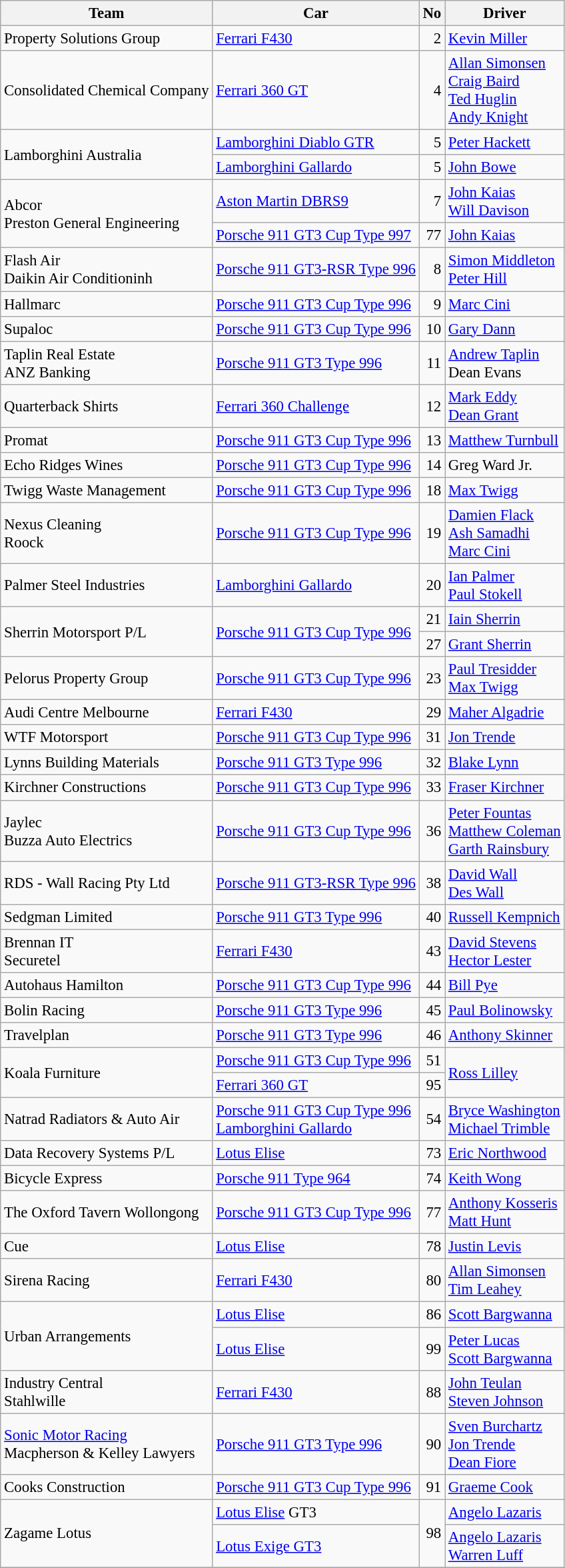<table class="wikitable" style="font-size: 95%;">
<tr>
<th>Team</th>
<th>Car</th>
<th>No</th>
<th>Driver</th>
</tr>
<tr>
<td>Property Solutions Group</td>
<td><a href='#'>Ferrari F430</a></td>
<td align="right">2</td>
<td> <a href='#'>Kevin Miller</a></td>
</tr>
<tr>
<td>Consolidated Chemical Company</td>
<td><a href='#'>Ferrari 360 GT</a></td>
<td align="right">4</td>
<td> <a href='#'>Allan Simonsen</a><br> <a href='#'>Craig Baird</a><br> <a href='#'>Ted Huglin</a><br> <a href='#'>Andy Knight</a></td>
</tr>
<tr>
<td rowspan=2>Lamborghini Australia</td>
<td><a href='#'>Lamborghini Diablo GTR</a></td>
<td align="right">5</td>
<td> <a href='#'>Peter Hackett</a></td>
</tr>
<tr>
<td><a href='#'>Lamborghini Gallardo</a></td>
<td align="right">5</td>
<td> <a href='#'>John Bowe</a></td>
</tr>
<tr>
<td rowspan=2>Abcor<br>Preston General Engineering</td>
<td><a href='#'>Aston Martin DBRS9</a></td>
<td align="right">7</td>
<td> <a href='#'>John Kaias</a><br> <a href='#'>Will Davison</a></td>
</tr>
<tr>
<td><a href='#'>Porsche 911 GT3 Cup Type 997</a></td>
<td align="right">77</td>
<td> <a href='#'>John Kaias</a></td>
</tr>
<tr>
<td>Flash Air<br>Daikin Air Conditioninh</td>
<td><a href='#'>Porsche 911 GT3-RSR Type 996</a></td>
<td align="right">8</td>
<td> <a href='#'>Simon Middleton</a><br> <a href='#'>Peter Hill</a></td>
</tr>
<tr>
<td>Hallmarc</td>
<td><a href='#'>Porsche 911 GT3 Cup Type 996</a></td>
<td align="right">9</td>
<td> <a href='#'>Marc Cini</a></td>
</tr>
<tr>
<td>Supaloc</td>
<td><a href='#'>Porsche 911 GT3 Cup Type 996</a></td>
<td align="right">10</td>
<td> <a href='#'>Gary Dann</a></td>
</tr>
<tr>
<td>Taplin Real Estate<br>ANZ Banking</td>
<td><a href='#'>Porsche 911 GT3 Type 996</a></td>
<td align="right">11</td>
<td> <a href='#'>Andrew Taplin</a><br> Dean Evans</td>
</tr>
<tr>
<td>Quarterback Shirts</td>
<td><a href='#'>Ferrari 360 Challenge</a></td>
<td align="right">12</td>
<td> <a href='#'>Mark Eddy</a><br> <a href='#'>Dean Grant</a></td>
</tr>
<tr>
<td>Promat</td>
<td><a href='#'>Porsche 911 GT3 Cup Type 996</a></td>
<td align="right">13</td>
<td> <a href='#'>Matthew Turnbull</a></td>
</tr>
<tr>
<td>Echo Ridges Wines</td>
<td><a href='#'>Porsche 911 GT3 Cup Type 996</a></td>
<td align="right">14</td>
<td> Greg Ward Jr.</td>
</tr>
<tr>
<td>Twigg Waste Management</td>
<td><a href='#'>Porsche 911 GT3 Cup Type 996</a></td>
<td align="right">18</td>
<td> <a href='#'>Max Twigg</a></td>
</tr>
<tr>
<td>Nexus Cleaning<br>Roock</td>
<td><a href='#'>Porsche 911 GT3 Cup Type 996</a></td>
<td align="right">19</td>
<td> <a href='#'>Damien Flack</a><br> <a href='#'>Ash Samadhi</a><br> <a href='#'>Marc Cini</a></td>
</tr>
<tr>
<td>Palmer Steel Industries</td>
<td><a href='#'>Lamborghini Gallardo</a></td>
<td align="right">20</td>
<td> <a href='#'>Ian Palmer</a><br> <a href='#'>Paul Stokell</a></td>
</tr>
<tr>
<td rowspan=2>Sherrin Motorsport P/L</td>
<td rowspan=2><a href='#'>Porsche 911 GT3 Cup Type 996</a></td>
<td align="right">21</td>
<td> <a href='#'>Iain Sherrin</a></td>
</tr>
<tr>
<td align="right">27</td>
<td> <a href='#'>Grant Sherrin</a></td>
</tr>
<tr>
<td>Pelorus Property Group</td>
<td><a href='#'>Porsche 911 GT3 Cup Type 996</a></td>
<td align="right">23</td>
<td> <a href='#'>Paul Tresidder</a><br> <a href='#'>Max Twigg</a></td>
</tr>
<tr>
<td>Audi Centre Melbourne</td>
<td><a href='#'>Ferrari F430</a></td>
<td align="right">29</td>
<td> <a href='#'>Maher Algadrie</a></td>
</tr>
<tr>
<td>WTF Motorsport</td>
<td><a href='#'>Porsche 911 GT3 Cup Type 996</a></td>
<td align="right">31</td>
<td> <a href='#'>Jon Trende</a></td>
</tr>
<tr>
<td>Lynns Building Materials</td>
<td><a href='#'>Porsche 911 GT3 Type 996</a></td>
<td align="right">32</td>
<td> <a href='#'>Blake Lynn</a></td>
</tr>
<tr>
<td>Kirchner Constructions</td>
<td><a href='#'>Porsche 911 GT3 Cup Type 996</a></td>
<td align="right">33</td>
<td> <a href='#'>Fraser Kirchner</a></td>
</tr>
<tr>
<td>Jaylec<br>Buzza Auto Electrics</td>
<td><a href='#'>Porsche 911 GT3 Cup Type 996</a></td>
<td align="right">36</td>
<td> <a href='#'>Peter Fountas</a><br> <a href='#'>Matthew Coleman</a><br> <a href='#'>Garth Rainsbury</a></td>
</tr>
<tr>
<td>RDS - Wall Racing Pty Ltd</td>
<td><a href='#'>Porsche 911 GT3-RSR Type 996</a></td>
<td align="right">38</td>
<td> <a href='#'>David Wall</a><br> <a href='#'>Des Wall</a></td>
</tr>
<tr>
<td>Sedgman Limited</td>
<td><a href='#'>Porsche 911 GT3 Type 996</a></td>
<td align="right">40</td>
<td> <a href='#'>Russell Kempnich</a></td>
</tr>
<tr>
<td>Brennan IT<br>Securetel</td>
<td><a href='#'>Ferrari F430</a></td>
<td align="right">43</td>
<td> <a href='#'>David Stevens</a><br> <a href='#'>Hector Lester</a></td>
</tr>
<tr>
<td>Autohaus Hamilton</td>
<td><a href='#'>Porsche 911 GT3 Cup Type 996</a></td>
<td align="right">44</td>
<td> <a href='#'>Bill Pye</a></td>
</tr>
<tr>
<td>Bolin Racing</td>
<td><a href='#'>Porsche 911 GT3 Type 996</a></td>
<td align="right">45</td>
<td> <a href='#'>Paul Bolinowsky</a></td>
</tr>
<tr>
<td>Travelplan</td>
<td><a href='#'>Porsche 911 GT3 Type 996</a></td>
<td align="right">46</td>
<td> <a href='#'>Anthony Skinner</a></td>
</tr>
<tr>
<td rowspan=2>Koala Furniture</td>
<td><a href='#'>Porsche 911 GT3 Cup Type 996</a></td>
<td align="right">51</td>
<td rowspan=2> <a href='#'>Ross Lilley</a></td>
</tr>
<tr>
<td><a href='#'>Ferrari 360 GT</a></td>
<td align="right">95</td>
</tr>
<tr>
<td>Natrad Radiators & Auto Air</td>
<td><a href='#'>Porsche 911 GT3 Cup Type 996</a><br><a href='#'>Lamborghini Gallardo</a></td>
<td align="right">54</td>
<td> <a href='#'>Bryce Washington</a><br> <a href='#'>Michael Trimble</a></td>
</tr>
<tr>
<td>Data Recovery Systems P/L</td>
<td><a href='#'>Lotus Elise</a></td>
<td align="right">73</td>
<td> <a href='#'>Eric Northwood</a></td>
</tr>
<tr>
<td>Bicycle Express</td>
<td><a href='#'>Porsche 911 Type 964</a></td>
<td align="right">74</td>
<td> <a href='#'>Keith Wong</a></td>
</tr>
<tr>
<td>The Oxford Tavern Wollongong</td>
<td><a href='#'>Porsche 911 GT3 Cup Type 996</a></td>
<td align="right">77</td>
<td> <a href='#'>Anthony Kosseris</a><br> <a href='#'>Matt Hunt</a></td>
</tr>
<tr>
<td>Cue</td>
<td><a href='#'>Lotus Elise</a></td>
<td align="right">78</td>
<td> <a href='#'>Justin Levis</a></td>
</tr>
<tr>
<td>Sirena Racing</td>
<td><a href='#'>Ferrari F430</a></td>
<td align="right">80</td>
<td> <a href='#'>Allan Simonsen</a><br> <a href='#'>Tim Leahey</a></td>
</tr>
<tr>
<td rowspan=2>Urban Arrangements</td>
<td><a href='#'>Lotus Elise</a></td>
<td align="right">86</td>
<td> <a href='#'>Scott Bargwanna</a></td>
</tr>
<tr>
<td><a href='#'>Lotus Elise</a></td>
<td align="right">99</td>
<td> <a href='#'>Peter Lucas</a><br> <a href='#'>Scott Bargwanna</a></td>
</tr>
<tr>
<td>Industry Central<br>Stahlwille</td>
<td><a href='#'>Ferrari F430</a></td>
<td align="right">88</td>
<td> <a href='#'>John Teulan</a><br> <a href='#'>Steven Johnson</a></td>
</tr>
<tr>
<td><a href='#'>Sonic Motor Racing</a><br>Macpherson & Kelley Lawyers</td>
<td><a href='#'>Porsche 911 GT3 Type 996</a></td>
<td align="right">90</td>
<td> <a href='#'>Sven Burchartz</a><br> <a href='#'>Jon Trende</a><br> <a href='#'>Dean Fiore</a></td>
</tr>
<tr>
<td>Cooks Construction</td>
<td><a href='#'>Porsche 911 GT3 Cup Type 996</a></td>
<td align="right">91</td>
<td> <a href='#'>Graeme Cook</a></td>
</tr>
<tr>
<td rowspan=2>Zagame Lotus</td>
<td><a href='#'>Lotus Elise</a> GT3</td>
<td rowspan=2 align="right">98</td>
<td> <a href='#'>Angelo Lazaris</a></td>
</tr>
<tr>
<td><a href='#'>Lotus Exige GT3</a></td>
<td> <a href='#'>Angelo Lazaris</a><br> <a href='#'>Warren Luff</a></td>
</tr>
<tr>
</tr>
</table>
